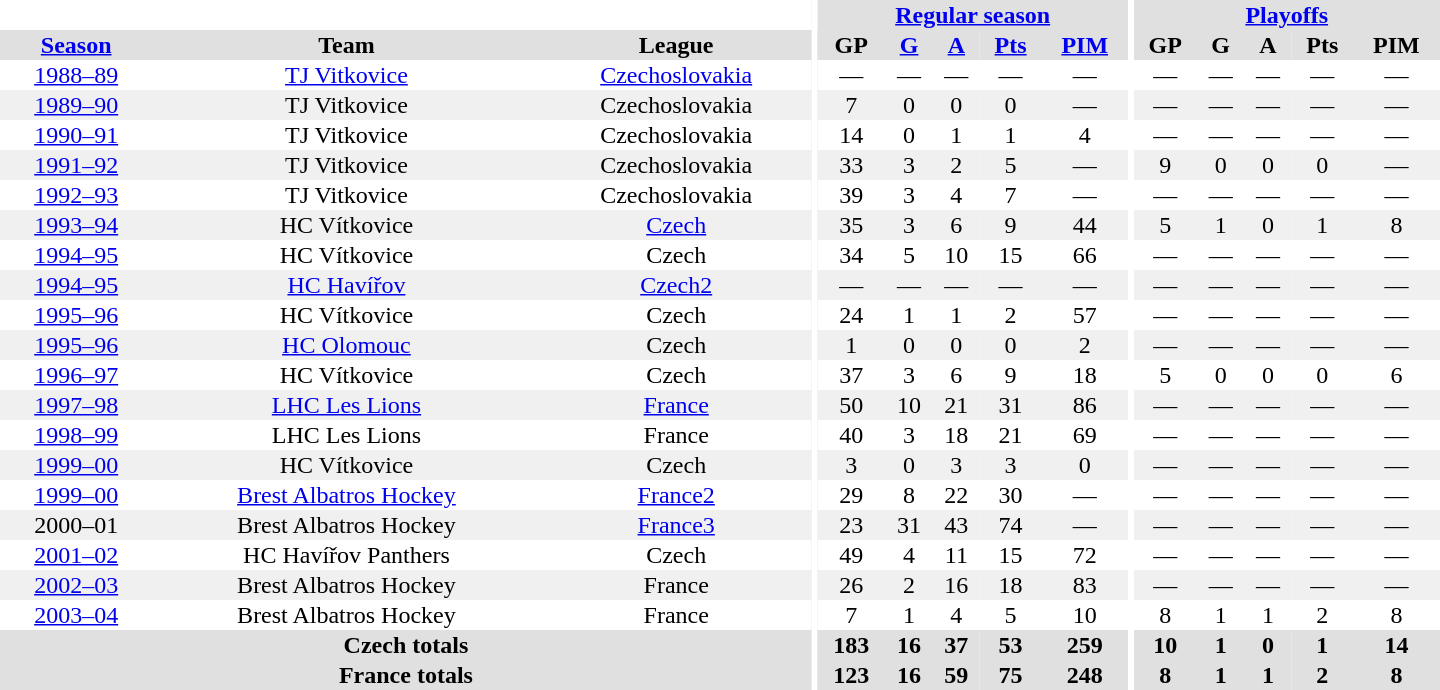<table border="0" cellpadding="1" cellspacing="0" style="text-align:center; width:60em">
<tr bgcolor="#e0e0e0">
<th colspan="3" bgcolor="#ffffff"></th>
<th rowspan="99" bgcolor="#ffffff"></th>
<th colspan="5"><a href='#'>Regular season</a></th>
<th rowspan="99" bgcolor="#ffffff"></th>
<th colspan="5"><a href='#'>Playoffs</a></th>
</tr>
<tr bgcolor="#e0e0e0">
<th><a href='#'>Season</a></th>
<th>Team</th>
<th>League</th>
<th>GP</th>
<th><a href='#'>G</a></th>
<th><a href='#'>A</a></th>
<th><a href='#'>Pts</a></th>
<th><a href='#'>PIM</a></th>
<th>GP</th>
<th>G</th>
<th>A</th>
<th>Pts</th>
<th>PIM</th>
</tr>
<tr>
<td><a href='#'>1988–89</a></td>
<td><a href='#'>TJ Vitkovice</a></td>
<td><a href='#'>Czechoslovakia</a></td>
<td>—</td>
<td>—</td>
<td>—</td>
<td>—</td>
<td>—</td>
<td>—</td>
<td>—</td>
<td>—</td>
<td>—</td>
<td>—</td>
</tr>
<tr bgcolor="#f0f0f0">
<td><a href='#'>1989–90</a></td>
<td>TJ Vitkovice</td>
<td>Czechoslovakia</td>
<td>7</td>
<td>0</td>
<td>0</td>
<td>0</td>
<td>—</td>
<td>—</td>
<td>—</td>
<td>—</td>
<td>—</td>
<td>—</td>
</tr>
<tr>
<td><a href='#'>1990–91</a></td>
<td>TJ Vitkovice</td>
<td>Czechoslovakia</td>
<td>14</td>
<td>0</td>
<td>1</td>
<td>1</td>
<td>4</td>
<td>—</td>
<td>—</td>
<td>—</td>
<td>—</td>
<td>—</td>
</tr>
<tr bgcolor="#f0f0f0">
<td><a href='#'>1991–92</a></td>
<td>TJ Vitkovice</td>
<td>Czechoslovakia</td>
<td>33</td>
<td>3</td>
<td>2</td>
<td>5</td>
<td>—</td>
<td>9</td>
<td>0</td>
<td>0</td>
<td>0</td>
<td>—</td>
</tr>
<tr>
<td><a href='#'>1992–93</a></td>
<td>TJ Vitkovice</td>
<td>Czechoslovakia</td>
<td>39</td>
<td>3</td>
<td>4</td>
<td>7</td>
<td>—</td>
<td>—</td>
<td>—</td>
<td>—</td>
<td>—</td>
<td>—</td>
</tr>
<tr bgcolor="#f0f0f0">
<td><a href='#'>1993–94</a></td>
<td>HC Vítkovice</td>
<td><a href='#'>Czech</a></td>
<td>35</td>
<td>3</td>
<td>6</td>
<td>9</td>
<td>44</td>
<td>5</td>
<td>1</td>
<td>0</td>
<td>1</td>
<td>8</td>
</tr>
<tr>
<td><a href='#'>1994–95</a></td>
<td>HC Vítkovice</td>
<td>Czech</td>
<td>34</td>
<td>5</td>
<td>10</td>
<td>15</td>
<td>66</td>
<td>—</td>
<td>—</td>
<td>—</td>
<td>—</td>
<td>—</td>
</tr>
<tr bgcolor="#f0f0f0">
<td><a href='#'>1994–95</a></td>
<td><a href='#'>HC Havířov</a></td>
<td><a href='#'>Czech2</a></td>
<td>—</td>
<td>—</td>
<td>—</td>
<td>—</td>
<td>—</td>
<td>—</td>
<td>—</td>
<td>—</td>
<td>—</td>
<td>—</td>
</tr>
<tr>
<td><a href='#'>1995–96</a></td>
<td>HC Vítkovice</td>
<td>Czech</td>
<td>24</td>
<td>1</td>
<td>1</td>
<td>2</td>
<td>57</td>
<td>—</td>
<td>—</td>
<td>—</td>
<td>—</td>
<td>—</td>
</tr>
<tr bgcolor="#f0f0f0">
<td><a href='#'>1995–96</a></td>
<td><a href='#'>HC Olomouc</a></td>
<td>Czech</td>
<td>1</td>
<td>0</td>
<td>0</td>
<td>0</td>
<td>2</td>
<td>—</td>
<td>—</td>
<td>—</td>
<td>—</td>
<td>—</td>
</tr>
<tr>
<td><a href='#'>1996–97</a></td>
<td>HC Vítkovice</td>
<td>Czech</td>
<td>37</td>
<td>3</td>
<td>6</td>
<td>9</td>
<td>18</td>
<td>5</td>
<td>0</td>
<td>0</td>
<td>0</td>
<td>6</td>
</tr>
<tr bgcolor="#f0f0f0">
<td><a href='#'>1997–98</a></td>
<td><a href='#'>LHC Les Lions</a></td>
<td><a href='#'>France</a></td>
<td>50</td>
<td>10</td>
<td>21</td>
<td>31</td>
<td>86</td>
<td>—</td>
<td>—</td>
<td>—</td>
<td>—</td>
<td>—</td>
</tr>
<tr>
<td><a href='#'>1998–99</a></td>
<td>LHC Les Lions</td>
<td>France</td>
<td>40</td>
<td>3</td>
<td>18</td>
<td>21</td>
<td>69</td>
<td>—</td>
<td>—</td>
<td>—</td>
<td>—</td>
<td>—</td>
</tr>
<tr bgcolor="#f0f0f0">
<td><a href='#'>1999–00</a></td>
<td>HC Vítkovice</td>
<td>Czech</td>
<td>3</td>
<td>0</td>
<td>3</td>
<td>3</td>
<td>0</td>
<td>—</td>
<td>—</td>
<td>—</td>
<td>—</td>
<td>—</td>
</tr>
<tr>
<td><a href='#'>1999–00</a></td>
<td><a href='#'>Brest Albatros Hockey</a></td>
<td><a href='#'>France2</a></td>
<td>29</td>
<td>8</td>
<td>22</td>
<td>30</td>
<td>—</td>
<td>—</td>
<td>—</td>
<td>—</td>
<td>—</td>
<td>—</td>
</tr>
<tr bgcolor="#f0f0f0">
<td>2000–01</td>
<td>Brest Albatros Hockey</td>
<td><a href='#'>France3</a></td>
<td>23</td>
<td>31</td>
<td>43</td>
<td>74</td>
<td>—</td>
<td>—</td>
<td>—</td>
<td>—</td>
<td>—</td>
<td>—</td>
</tr>
<tr>
<td><a href='#'>2001–02</a></td>
<td>HC Havířov Panthers</td>
<td>Czech</td>
<td>49</td>
<td>4</td>
<td>11</td>
<td>15</td>
<td>72</td>
<td>—</td>
<td>—</td>
<td>—</td>
<td>—</td>
<td>—</td>
</tr>
<tr bgcolor="#f0f0f0">
<td><a href='#'>2002–03</a></td>
<td>Brest Albatros Hockey</td>
<td>France</td>
<td>26</td>
<td>2</td>
<td>16</td>
<td>18</td>
<td>83</td>
<td>—</td>
<td>—</td>
<td>—</td>
<td>—</td>
<td>—</td>
</tr>
<tr>
<td><a href='#'>2003–04</a></td>
<td>Brest Albatros Hockey</td>
<td>France</td>
<td>7</td>
<td>1</td>
<td>4</td>
<td>5</td>
<td>10</td>
<td>8</td>
<td>1</td>
<td>1</td>
<td>2</td>
<td>8</td>
</tr>
<tr>
</tr>
<tr ALIGN="center" bgcolor="#e0e0e0">
<th colspan="3">Czech totals</th>
<th ALIGN="center">183</th>
<th ALIGN="center">16</th>
<th ALIGN="center">37</th>
<th ALIGN="center">53</th>
<th ALIGN="center">259</th>
<th ALIGN="center">10</th>
<th ALIGN="center">1</th>
<th ALIGN="center">0</th>
<th ALIGN="center">1</th>
<th ALIGN="center">14</th>
</tr>
<tr>
</tr>
<tr ALIGN="center" bgcolor="#e0e0e0">
<th colspan="3">France totals</th>
<th ALIGN="center">123</th>
<th ALIGN="center">16</th>
<th ALIGN="center">59</th>
<th ALIGN="center">75</th>
<th ALIGN="center">248</th>
<th ALIGN="center">8</th>
<th ALIGN="center">1</th>
<th ALIGN="center">1</th>
<th ALIGN="center">2</th>
<th ALIGN="center">8</th>
</tr>
</table>
